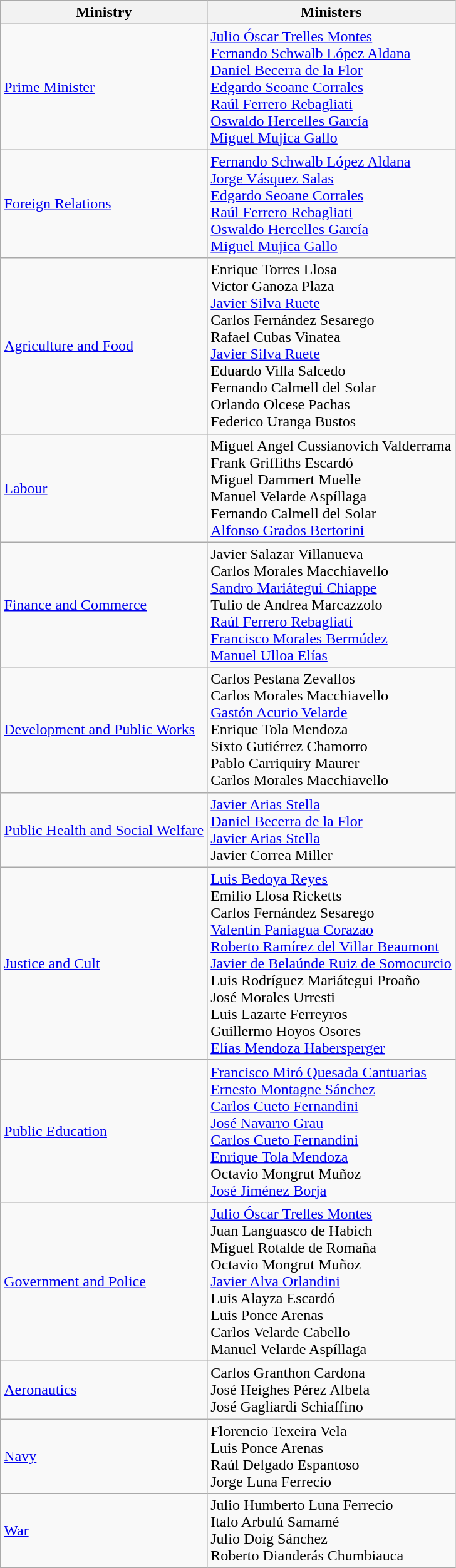<table class="wikitable">
<tr>
<th><strong>Ministry</strong></th>
<th><strong>Ministers</strong></th>
</tr>
<tr>
<td><a href='#'>Prime Minister</a></td>
<td><a href='#'>Julio Óscar Trelles Montes</a><br><a href='#'>Fernando Schwalb López Aldana</a><br><a href='#'>Daniel Becerra de la Flor</a><br><a href='#'>Edgardo Seoane Corrales</a><br><a href='#'>Raúl Ferrero Rebagliati</a><br><a href='#'>Oswaldo Hercelles García</a><br><a href='#'>Miguel Mujica Gallo</a></td>
</tr>
<tr>
<td><a href='#'>Foreign Relations</a></td>
<td><a href='#'>Fernando Schwalb López Aldana</a><br><a href='#'>Jorge Vásquez Salas</a><br><a href='#'>Edgardo Seoane Corrales</a><br><a href='#'>Raúl Ferrero Rebagliati</a><br><a href='#'>Oswaldo Hercelles García</a><br><a href='#'>Miguel Mujica Gallo</a></td>
</tr>
<tr>
<td><a href='#'>Agriculture and Food</a></td>
<td>Enrique Torres Llosa<br>Victor Ganoza Plaza<br><a href='#'>Javier Silva Ruete</a><br>Carlos Fernández Sesarego<br>Rafael Cubas Vinatea<br><a href='#'>Javier Silva Ruete</a><br>Eduardo Villa Salcedo<br>Fernando Calmell del Solar<br>Orlando Olcese Pachas<br>Federico Uranga Bustos</td>
</tr>
<tr>
<td><a href='#'>Labour</a></td>
<td>Miguel Angel Cussianovich Valderrama<br>Frank Griffiths Escardó<br>Miguel Dammert Muelle<br>Manuel Velarde Aspíllaga<br>Fernando Calmell del Solar<br><a href='#'>Alfonso Grados Bertorini</a></td>
</tr>
<tr>
<td><a href='#'>Finance and Commerce</a></td>
<td>Javier Salazar Villanueva<br>Carlos Morales Macchiavello<br><a href='#'>Sandro Mariátegui Chiappe</a><br>Tulio de Andrea Marcazzolo<br><a href='#'>Raúl Ferrero Rebagliati</a><br><a href='#'>Francisco Morales Bermúdez</a><br><a href='#'>Manuel Ulloa Elías</a></td>
</tr>
<tr>
<td><a href='#'>Development and Public Works</a></td>
<td>Carlos Pestana Zevallos<br>Carlos Morales Macchiavello<br><a href='#'>Gastón Acurio Velarde</a><br>Enrique Tola Mendoza<br>Sixto Gutiérrez Chamorro<br>Pablo Carriquiry Maurer<br>Carlos Morales Macchiavello</td>
</tr>
<tr>
<td><a href='#'>Public Health and Social Welfare</a></td>
<td><a href='#'>Javier Arias Stella</a><br><a href='#'>Daniel Becerra de la Flor</a><br><a href='#'>Javier Arias Stella</a><br>Javier Correa Miller</td>
</tr>
<tr>
<td><a href='#'>Justice and Cult</a></td>
<td><a href='#'>Luis Bedoya Reyes</a><br>Emilio Llosa Ricketts<br>Carlos Fernández Sesarego<br><a href='#'>Valentín Paniagua Corazao</a><br><a href='#'>Roberto Ramírez del Villar Beaumont</a><br><a href='#'>Javier de Belaúnde Ruiz de Somocurcio</a><br>Luis Rodríguez Mariátegui Proaño<br>José Morales Urresti<br>Luis Lazarte Ferreyros<br>Guillermo Hoyos Osores<br><a href='#'>Elías Mendoza Habersperger</a></td>
</tr>
<tr>
<td><a href='#'>Public Education</a></td>
<td><a href='#'>Francisco Miró Quesada Cantuarias</a><br><a href='#'>Ernesto Montagne Sánchez</a><br><a href='#'>Carlos Cueto Fernandini</a><br><a href='#'>José Navarro Grau</a><br><a href='#'>Carlos Cueto Fernandini</a><br><a href='#'>Enrique Tola Mendoza</a><br>Octavio Mongrut Muñoz<br><a href='#'>José Jiménez Borja</a></td>
</tr>
<tr>
<td><a href='#'>Government and Police</a></td>
<td><a href='#'>Julio Óscar Trelles Montes</a><br>Juan Languasco de Habich<br>Miguel Rotalde de Romaña<br>Octavio Mongrut Muñoz<br><a href='#'>Javier Alva Orlandini</a><br>Luis Alayza Escardó<br>Luis Ponce Arenas<br>Carlos Velarde Cabello<br>Manuel Velarde Aspíllaga</td>
</tr>
<tr>
<td><a href='#'>Aeronautics</a></td>
<td>Carlos Granthon Cardona<br>José Heighes Pérez Albela<br>José Gagliardi Schiaffino</td>
</tr>
<tr>
<td><a href='#'>Navy</a></td>
<td>Florencio Texeira Vela<br>Luis Ponce Arenas<br>Raúl Delgado Espantoso<br>Jorge Luna Ferrecio</td>
</tr>
<tr>
<td><a href='#'>War</a></td>
<td>Julio Humberto Luna Ferrecio<br>Italo Arbulú Samamé<br>Julio Doig Sánchez<br>Roberto Dianderás Chumbiauca</td>
</tr>
</table>
